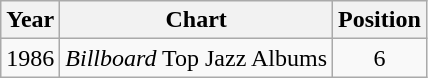<table class="wikitable">
<tr>
<th>Year</th>
<th>Chart</th>
<th>Position</th>
</tr>
<tr>
<td>1986</td>
<td><em>Billboard</em> Top Jazz Albums</td>
<td align="center">6</td>
</tr>
</table>
